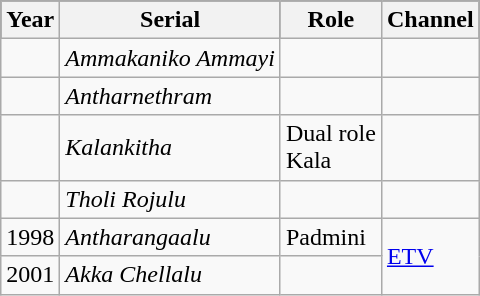<table class="wikitable sortable">
<tr style="background:#000;">
<th>Year</th>
<th>Serial</th>
<th>Role</th>
<th>Channel</th>
</tr>
<tr>
<td></td>
<td><em>Ammakaniko Ammayi</em></td>
<td></td>
<td></td>
</tr>
<tr>
<td></td>
<td><em>Antharnethram</em></td>
<td></td>
<td></td>
</tr>
<tr>
<td></td>
<td><em>Kalankitha</em></td>
<td>Dual role<br> Kala</td>
<td></td>
</tr>
<tr>
<td></td>
<td><em>Tholi Rojulu</em></td>
<td></td>
<td></td>
</tr>
<tr>
<td>1998</td>
<td><em>Antharangaalu</em></td>
<td>Padmini</td>
<td rowspan=2><a href='#'>ETV</a></td>
</tr>
<tr>
<td>2001</td>
<td><em>Akka Chellalu</em></td>
<td></td>
</tr>
</table>
